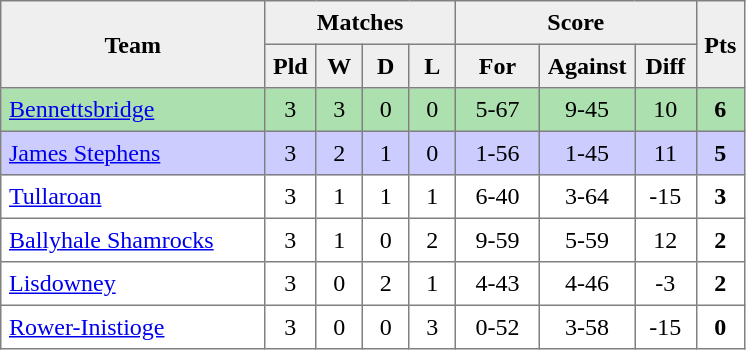<table style=border-collapse:collapse border=1 cellspacing=0 cellpadding=5>
<tr align=center bgcolor=#efefef>
<th rowspan=2 width=165>Team</th>
<th colspan=4>Matches</th>
<th colspan=3>Score</th>
<th rowspan=2width=20>Pts</th>
</tr>
<tr align=center bgcolor=#efefef>
<th width=20>Pld</th>
<th width=20>W</th>
<th width=20>D</th>
<th width=20>L</th>
<th width=45>For</th>
<th width=45>Against</th>
<th width=30>Diff</th>
</tr>
<tr align=center style="background:#ACE1AF;">
<td style="text-align:left;"><a href='#'>Bennettsbridge</a></td>
<td>3</td>
<td>3</td>
<td>0</td>
<td>0</td>
<td>5-67</td>
<td>9-45</td>
<td>10</td>
<td><strong>6</strong></td>
</tr>
<tr align=center style="background:#ccccff;">
<td style="text-align:left;"><a href='#'>James Stephens</a></td>
<td>3</td>
<td>2</td>
<td>1</td>
<td>0</td>
<td>1-56</td>
<td>1-45</td>
<td>11</td>
<td><strong>5</strong></td>
</tr>
<tr align=center>
<td style="text-align:left;"><a href='#'>Tullaroan</a></td>
<td>3</td>
<td>1</td>
<td>1</td>
<td>1</td>
<td>6-40</td>
<td>3-64</td>
<td>-15</td>
<td><strong>3</strong></td>
</tr>
<tr align=center>
<td style="text-align:left;"><a href='#'>Ballyhale Shamrocks</a></td>
<td>3</td>
<td>1</td>
<td>0</td>
<td>2</td>
<td>9-59</td>
<td>5-59</td>
<td>12</td>
<td><strong>2</strong></td>
</tr>
<tr align=center>
<td style="text-align:left;"><a href='#'>Lisdowney</a></td>
<td>3</td>
<td>0</td>
<td>2</td>
<td>1</td>
<td>4-43</td>
<td>4-46</td>
<td>-3</td>
<td><strong>2</strong></td>
</tr>
<tr align=center>
<td style="text-align:left;"><a href='#'>Rower-Inistioge</a></td>
<td>3</td>
<td>0</td>
<td>0</td>
<td>3</td>
<td>0-52</td>
<td>3-58</td>
<td>-15</td>
<td><strong>0</strong></td>
</tr>
</table>
